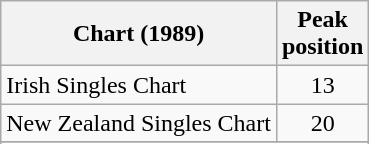<table class="wikitable sortable">
<tr>
<th>Chart (1989)</th>
<th>Peak<br>position</th>
</tr>
<tr>
<td>Irish Singles Chart</td>
<td style="text-align:center;">13</td>
</tr>
<tr>
<td>New Zealand Singles Chart</td>
<td style="text-align:center;">20</td>
</tr>
<tr>
</tr>
<tr>
</tr>
</table>
